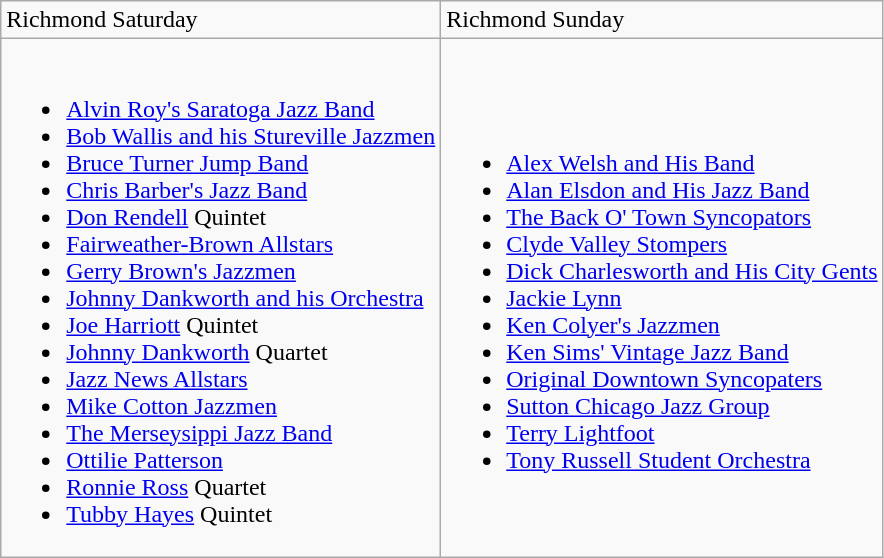<table class="wikitable">
<tr>
<td>Richmond Saturday</td>
<td>Richmond Sunday</td>
</tr>
<tr>
<td><br><ul><li><a href='#'>Alvin Roy's Saratoga Jazz Band</a></li><li><a href='#'>Bob Wallis and his Stureville Jazzmen</a></li><li><a href='#'>Bruce Turner Jump Band</a></li><li><a href='#'>Chris Barber's Jazz Band</a></li><li><a href='#'>Don Rendell</a> Quintet</li><li><a href='#'>Fairweather-Brown Allstars</a></li><li><a href='#'>Gerry Brown's Jazzmen</a></li><li><a href='#'>Johnny Dankworth and his Orchestra</a></li><li><a href='#'>Joe Harriott</a> Quintet</li><li><a href='#'>Johnny Dankworth</a> Quartet</li><li><a href='#'>Jazz News Allstars</a></li><li><a href='#'>Mike Cotton Jazzmen</a></li><li><a href='#'>The Merseysippi Jazz Band</a></li><li><a href='#'>Ottilie Patterson</a></li><li><a href='#'>Ronnie Ross</a> Quartet</li><li><a href='#'>Tubby Hayes</a> Quintet</li></ul></td>
<td><br><ul><li><a href='#'>Alex Welsh and His Band</a></li><li><a href='#'>Alan Elsdon and His Jazz Band</a></li><li><a href='#'>The Back O' Town Syncopators</a></li><li><a href='#'>Clyde Valley Stompers</a></li><li><a href='#'>Dick Charlesworth and His City Gents</a></li><li><a href='#'>Jackie Lynn</a></li><li><a href='#'>Ken Colyer's Jazzmen</a></li><li><a href='#'>Ken Sims' Vintage Jazz Band</a></li><li><a href='#'>Original Downtown Syncopaters</a></li><li><a href='#'>Sutton Chicago Jazz Group</a></li><li><a href='#'>Terry Lightfoot</a></li><li><a href='#'>Tony Russell Student Orchestra</a></li></ul></td>
</tr>
</table>
